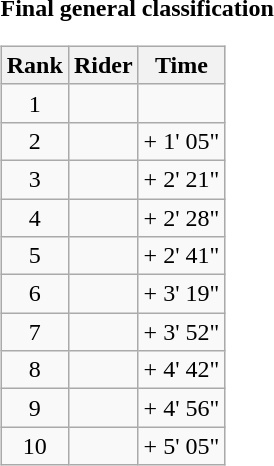<table>
<tr>
<td><strong>Final general classification</strong><br><table class="wikitable">
<tr>
<th scope="col">Rank</th>
<th scope="col">Rider</th>
<th scope="col">Time</th>
</tr>
<tr>
<td style="text-align:center;">1</td>
<td></td>
<td style="text-align:right;"></td>
</tr>
<tr>
<td style="text-align:center;">2</td>
<td></td>
<td style="text-align:right;">+ 1' 05"</td>
</tr>
<tr>
<td style="text-align:center;">3</td>
<td></td>
<td style="text-align:right;">+ 2' 21"</td>
</tr>
<tr>
<td style="text-align:center;">4</td>
<td></td>
<td style="text-align:right;">+ 2' 28"</td>
</tr>
<tr>
<td style="text-align:center;">5</td>
<td></td>
<td style="text-align:right;">+ 2' 41"</td>
</tr>
<tr>
<td style="text-align:center;">6</td>
<td></td>
<td style="text-align:right;">+ 3' 19"</td>
</tr>
<tr>
<td style="text-align:center;">7</td>
<td></td>
<td style="text-align:right;">+ 3' 52"</td>
</tr>
<tr>
<td style="text-align:center;">8</td>
<td></td>
<td style="text-align:right;">+ 4' 42"</td>
</tr>
<tr>
<td style="text-align:center;">9</td>
<td></td>
<td style="text-align:right;">+ 4' 56"</td>
</tr>
<tr>
<td style="text-align:center;">10</td>
<td></td>
<td style="text-align:right;">+ 5' 05"</td>
</tr>
</table>
</td>
</tr>
</table>
